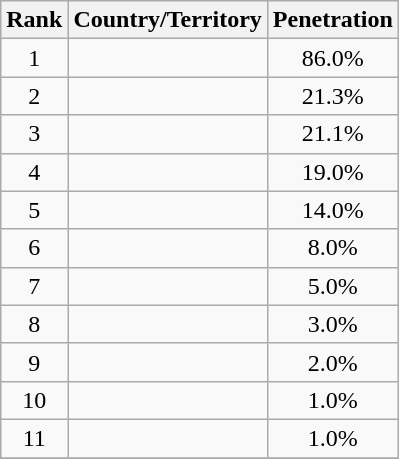<table class="wikitable sortable" style="font-size: 100%; text-align: center; width: 15%;">
<tr>
<th>Rank</th>
<th>Country/Territory</th>
<th>Penetration</th>
</tr>
<tr>
<td>1</td>
<td style="text-align: left"></td>
<td>86.0%</td>
</tr>
<tr>
<td>2</td>
<td style="text-align: left"></td>
<td>21.3%</td>
</tr>
<tr>
<td>3</td>
<td style="text-align: left"></td>
<td>21.1%</td>
</tr>
<tr>
<td>4</td>
<td style="text-align: left"></td>
<td>19.0%</td>
</tr>
<tr>
<td>5</td>
<td style="text-align: left"></td>
<td>14.0%</td>
</tr>
<tr>
<td>6</td>
<td style="text-align: left"></td>
<td>8.0%</td>
</tr>
<tr>
<td>7</td>
<td style="text-align: left"></td>
<td>5.0%</td>
</tr>
<tr>
<td>8</td>
<td style="text-align: left"></td>
<td>3.0%</td>
</tr>
<tr>
<td>9</td>
<td style="text-align: left"></td>
<td>2.0%</td>
</tr>
<tr>
<td>10</td>
<td style="text-align: left"></td>
<td>1.0%</td>
</tr>
<tr>
<td>11</td>
<td style="text-align: left"></td>
<td>1.0%</td>
</tr>
<tr>
</tr>
</table>
